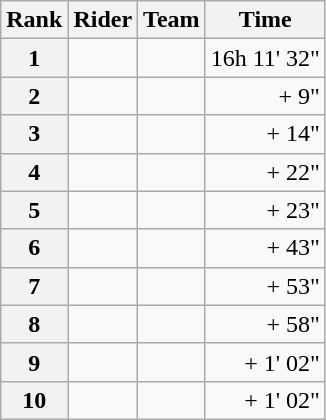<table class="wikitable" margin-bottom:0;">
<tr>
<th scope="col">Rank</th>
<th scope="col">Rider</th>
<th scope="col">Team</th>
<th scope="col">Time</th>
</tr>
<tr>
<th scope="row">1</th>
<td> </td>
<td></td>
<td align="right">16h 11' 32"</td>
</tr>
<tr>
<th scope="row">2</th>
<td></td>
<td></td>
<td align="right">+ 9"</td>
</tr>
<tr>
<th scope="row">3</th>
<td></td>
<td></td>
<td align="right">+ 14"</td>
</tr>
<tr>
<th scope="row">4</th>
<td></td>
<td></td>
<td align="right">+ 22"</td>
</tr>
<tr>
<th scope="row">5</th>
<td></td>
<td></td>
<td align="right">+ 23"</td>
</tr>
<tr>
<th scope="row">6</th>
<td></td>
<td></td>
<td align="right">+ 43"</td>
</tr>
<tr>
<th scope="row">7</th>
<td></td>
<td></td>
<td align="right">+ 53"</td>
</tr>
<tr>
<th scope="row">8</th>
<td></td>
<td></td>
<td align="right">+ 58"</td>
</tr>
<tr>
<th scope="row">9</th>
<td></td>
<td></td>
<td align="right">+ 1' 02"</td>
</tr>
<tr>
<th scope="row">10</th>
<td></td>
<td></td>
<td align="right">+ 1' 02"</td>
</tr>
</table>
